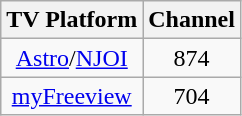<table class="wikitable">
<tr>
<th>TV Platform</th>
<th>Channel</th>
</tr>
<tr>
<td style="text-align:center;"><a href='#'>Astro</a>/<a href='#'>NJOI</a></td>
<td style="text-align:center;">874</td>
</tr>
<tr>
<td style="text-align:center;"><a href='#'>myFreeview</a></td>
<td style="text-align:center;">704</td>
</tr>
</table>
